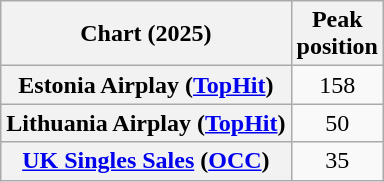<table class="wikitable sortable plainrowheaders" style="text-align:center">
<tr>
<th scope="col">Chart (2025)</th>
<th scope="col">Peak<br>position</th>
</tr>
<tr>
<th scope="row">Estonia Airplay (<a href='#'>TopHit</a>)</th>
<td>158</td>
</tr>
<tr>
<th scope="row">Lithuania Airplay (<a href='#'>TopHit</a>)</th>
<td>50</td>
</tr>
<tr>
<th scope="row"><a href='#'>UK Singles Sales</a> (<a href='#'>OCC</a>)</th>
<td>35</td>
</tr>
</table>
